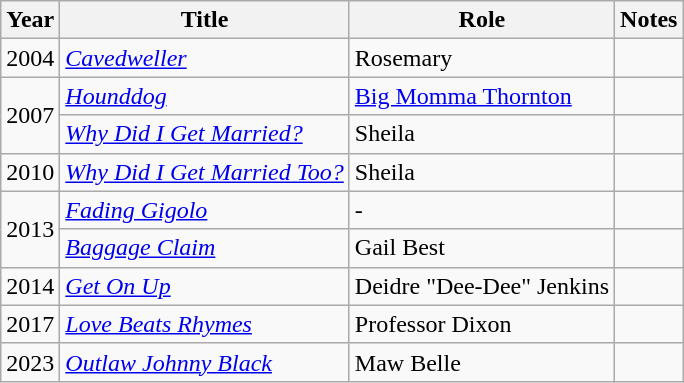<table class="wikitable plainrowheaders sortable">
<tr>
<th>Year</th>
<th>Title</th>
<th>Role</th>
<th>Notes</th>
</tr>
<tr>
<td>2004</td>
<td><em><a href='#'>Cavedweller</a></em></td>
<td>Rosemary</td>
<td></td>
</tr>
<tr>
<td rowspan=2>2007</td>
<td><em><a href='#'>Hounddog</a></em></td>
<td><a href='#'>Big Momma Thornton</a></td>
<td></td>
</tr>
<tr>
<td><em><a href='#'>Why Did I Get Married?</a></em></td>
<td>Sheila</td>
<td></td>
</tr>
<tr>
<td>2010</td>
<td><em><a href='#'>Why Did I Get Married Too?</a></em></td>
<td>Sheila</td>
<td></td>
</tr>
<tr>
<td rowspan=2>2013</td>
<td><em><a href='#'>Fading Gigolo</a></em></td>
<td>-</td>
<td></td>
</tr>
<tr>
<td><em><a href='#'>Baggage Claim</a></em></td>
<td>Gail Best</td>
<td></td>
</tr>
<tr>
<td>2014</td>
<td><em><a href='#'>Get On Up</a></em></td>
<td>Deidre "Dee-Dee" Jenkins</td>
<td></td>
</tr>
<tr>
<td>2017</td>
<td><em><a href='#'>Love Beats Rhymes</a></em></td>
<td>Professor Dixon</td>
<td></td>
</tr>
<tr>
<td>2023</td>
<td><em><a href='#'>Outlaw Johnny Black</a></em></td>
<td>Maw Belle</td>
<td></td>
</tr>
</table>
